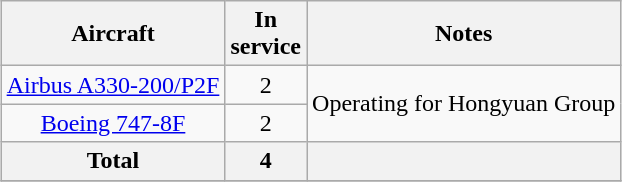<table class="wikitable" style="margin:0.5em auto; text-align:center">
<tr>
<th>Aircraft</th>
<th>In<br>service</th>
<th>Notes</th>
</tr>
<tr>
<td><a href='#'>Airbus A330-200/P2F</a></td>
<td>2</td>
<td rowspan="2">Operating for Hongyuan Group</td>
</tr>
<tr>
<td><a href='#'>Boeing 747-8F</a></td>
<td>2</td>
</tr>
<tr>
<th>Total</th>
<th>4</th>
<th></th>
</tr>
<tr>
</tr>
</table>
